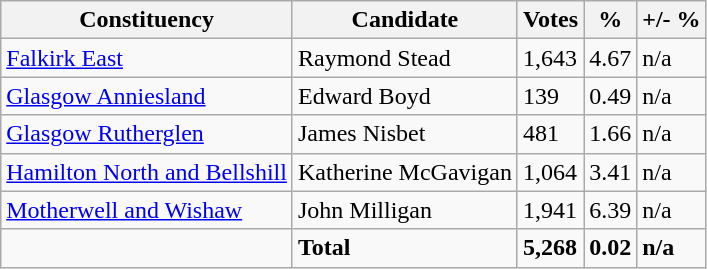<table class="wikitable sortable">
<tr>
<th>Constituency</th>
<th>Candidate</th>
<th>Votes</th>
<th>%</th>
<th>+/- %</th>
</tr>
<tr>
<td><a href='#'>Falkirk East</a></td>
<td>Raymond Stead</td>
<td>1,643</td>
<td>4.67</td>
<td>n/a</td>
</tr>
<tr>
<td><a href='#'>Glasgow Anniesland</a></td>
<td>Edward Boyd</td>
<td>139</td>
<td>0.49</td>
<td>n/a</td>
</tr>
<tr>
<td><a href='#'>Glasgow Rutherglen</a></td>
<td>James Nisbet</td>
<td>481</td>
<td>1.66</td>
<td>n/a</td>
</tr>
<tr>
<td><a href='#'>Hamilton North and Bellshill</a></td>
<td>Katherine McGavigan</td>
<td>1,064</td>
<td>3.41</td>
<td>n/a</td>
</tr>
<tr>
<td><a href='#'>Motherwell and Wishaw</a></td>
<td>John Milligan</td>
<td>1,941</td>
<td>6.39</td>
<td>n/a</td>
</tr>
<tr>
<td></td>
<td><strong>Total</strong></td>
<td><strong>5,268</strong></td>
<td><strong>0.02</strong></td>
<td><strong>n/a</strong></td>
</tr>
</table>
